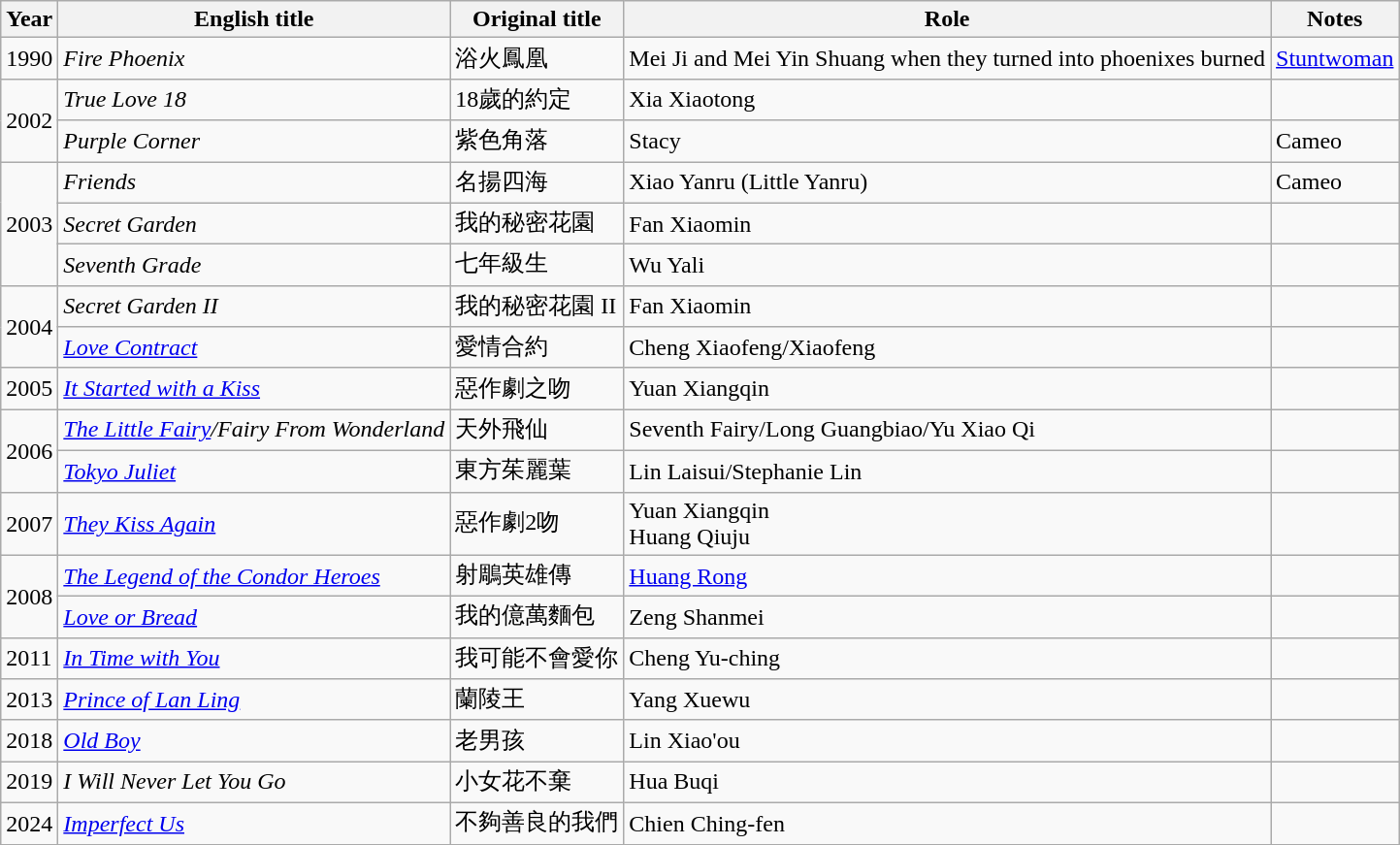<table class="wikitable sortable">
<tr>
<th>Year</th>
<th>English title</th>
<th>Original title</th>
<th>Role</th>
<th class="unsortable">Notes</th>
</tr>
<tr>
<td>1990</td>
<td><em>Fire Phoenix</em></td>
<td>浴火鳳凰</td>
<td>Mei Ji and Mei Yin Shuang when they turned into phoenixes burned</td>
<td><a href='#'>Stuntwoman</a></td>
</tr>
<tr>
<td rowspan=2>2002</td>
<td><em>True Love 18</em></td>
<td>18歲的約定</td>
<td>Xia Xiaotong</td>
<td></td>
</tr>
<tr>
<td><em>Purple Corner</em></td>
<td>紫色角落</td>
<td>Stacy</td>
<td>Cameo</td>
</tr>
<tr>
<td rowspan=3>2003</td>
<td><em>Friends</em></td>
<td>名揚四海</td>
<td>Xiao Yanru (Little Yanru)</td>
<td>Cameo</td>
</tr>
<tr>
<td><em>Secret Garden</em></td>
<td>我的秘密花園</td>
<td>Fan Xiaomin</td>
<td></td>
</tr>
<tr>
<td><em>Seventh Grade</em></td>
<td>七年級生</td>
<td>Wu Yali</td>
<td></td>
</tr>
<tr>
<td rowspan=2>2004</td>
<td><em>Secret Garden II</em></td>
<td>我的秘密花園 II</td>
<td>Fan Xiaomin</td>
<td></td>
</tr>
<tr>
<td><em><a href='#'>Love Contract</a></em></td>
<td>愛情合約</td>
<td>Cheng Xiaofeng/Xiaofeng</td>
<td></td>
</tr>
<tr>
<td>2005</td>
<td><em><a href='#'>It Started with a Kiss</a></em></td>
<td>惡作劇之吻</td>
<td>Yuan Xiangqin</td>
<td></td>
</tr>
<tr>
<td rowspan=2>2006</td>
<td><em><a href='#'>The Little Fairy</a>/Fairy From Wonderland</em></td>
<td>天外飛仙</td>
<td>Seventh Fairy/Long Guangbiao/Yu Xiao Qi</td>
<td></td>
</tr>
<tr>
<td><em><a href='#'>Tokyo Juliet</a></em></td>
<td>東方茱麗葉</td>
<td>Lin Laisui/Stephanie Lin</td>
<td></td>
</tr>
<tr>
<td>2007</td>
<td><em><a href='#'>They Kiss Again</a></em></td>
<td>惡作劇2吻</td>
<td>Yuan Xiangqin <br> Huang Qiuju</td>
<td></td>
</tr>
<tr>
<td rowspan=2>2008</td>
<td><em><a href='#'>The Legend of the Condor Heroes</a></em></td>
<td>射鵰英雄傳</td>
<td><a href='#'>Huang Rong</a></td>
<td></td>
</tr>
<tr>
<td><em><a href='#'>Love or Bread</a></em></td>
<td>我的億萬麵包</td>
<td>Zeng Shanmei</td>
<td></td>
</tr>
<tr>
<td>2011</td>
<td><em><a href='#'>In Time with You</a></em></td>
<td>我可能不會愛你</td>
<td>Cheng Yu-ching</td>
<td></td>
</tr>
<tr>
<td>2013</td>
<td><em><a href='#'>Prince of Lan Ling</a></em></td>
<td>蘭陵王</td>
<td>Yang Xuewu</td>
<td></td>
</tr>
<tr>
<td>2018</td>
<td><em><a href='#'>Old Boy</a></em></td>
<td>老男孩</td>
<td>Lin Xiao'ou</td>
<td></td>
</tr>
<tr>
<td>2019</td>
<td><em>I Will Never Let You Go</em></td>
<td>小女花不棄</td>
<td>Hua Buqi</td>
<td></td>
</tr>
<tr>
<td>2024</td>
<td><em><a href='#'>Imperfect Us</a></em></td>
<td>不夠善良的我們</td>
<td>Chien Ching-fen</td>
</tr>
<tr>
</tr>
</table>
